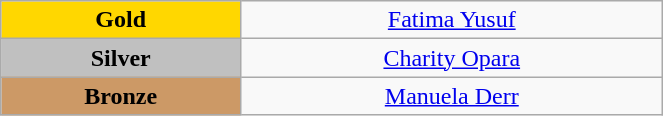<table class="wikitable" style="text-align:center; " width="35%">
<tr>
<td bgcolor="gold"><strong>Gold</strong></td>
<td><a href='#'>Fatima Yusuf</a><br>  <small><em></em></small></td>
</tr>
<tr>
<td bgcolor="silver"><strong>Silver</strong></td>
<td><a href='#'>Charity Opara</a><br>  <small><em></em></small></td>
</tr>
<tr>
<td bgcolor="CC9966"><strong>Bronze</strong></td>
<td><a href='#'>Manuela Derr</a><br>  <small><em></em></small></td>
</tr>
</table>
